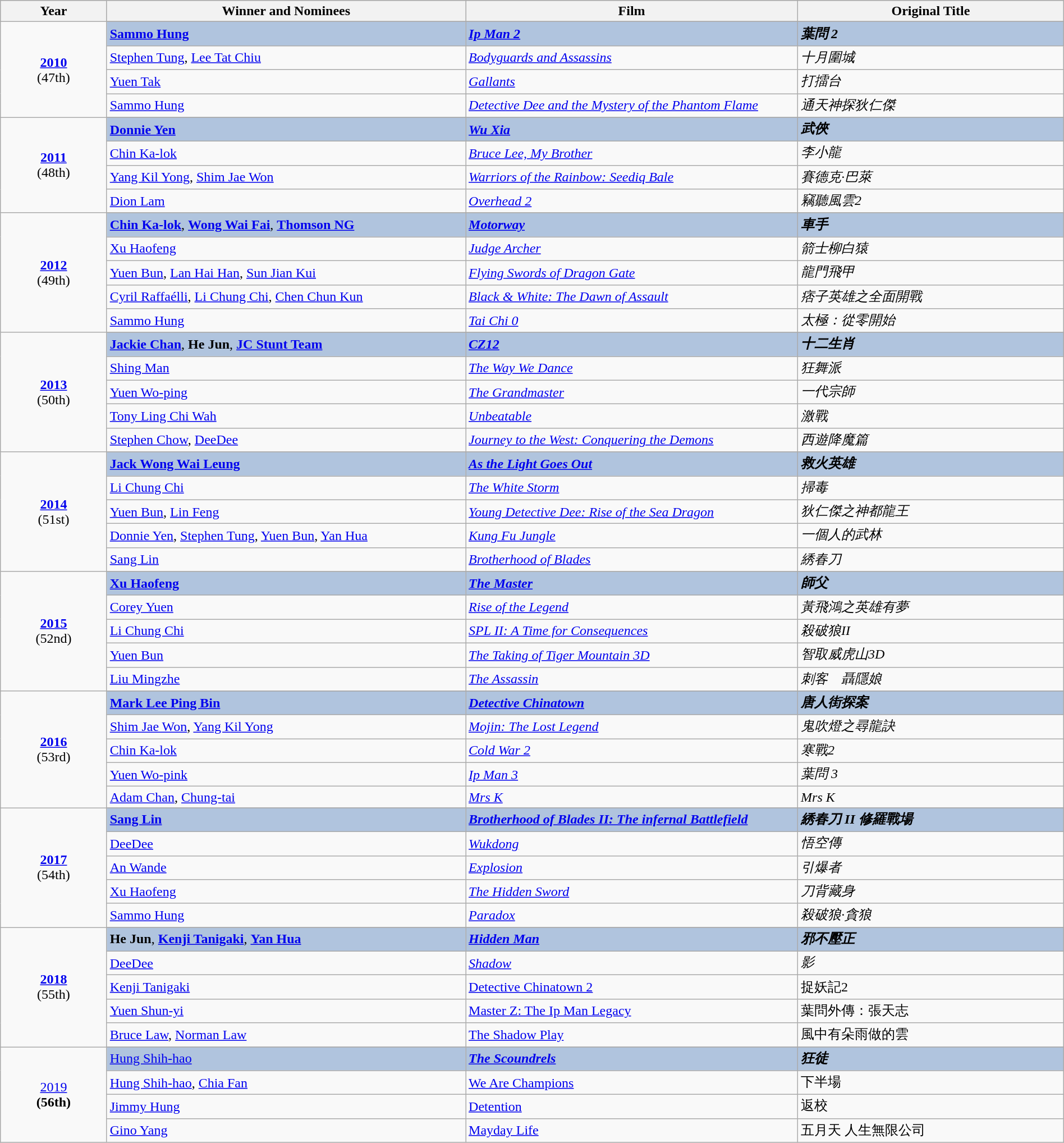<table class="wikitable" style="width:100%;" cellpadding="5">
<tr style="background:#bebebe;">
<th style="width:8%;">Year</th>
<th style="width:27%;">Winner and Nominees</th>
<th style="width:25%;">Film</th>
<th style="width:20%;">Original Title</th>
</tr>
<tr>
<td rowspan="5" style="text-align:center"><strong><a href='#'>2010</a></strong><br>(47th)</td>
</tr>
<tr style="background:#B0C4DE;">
<td><strong><a href='#'>Sammo Hung</a></strong></td>
<td><strong><em><a href='#'>Ip Man 2</a></em></strong></td>
<td><strong><em>葉問 2</em></strong></td>
</tr>
<tr>
<td><a href='#'>Stephen Tung</a>, <a href='#'>Lee Tat Chiu</a></td>
<td><em><a href='#'>Bodyguards and Assassins</a></em></td>
<td><em>十月圍城</em></td>
</tr>
<tr>
<td><a href='#'>Yuen Tak</a></td>
<td><em><a href='#'>Gallants</a></em></td>
<td><em>打擂台</em></td>
</tr>
<tr>
<td><a href='#'>Sammo Hung</a></td>
<td><em><a href='#'>Detective Dee and the Mystery of the Phantom Flame</a></em></td>
<td><em>通天神探狄仁傑</em></td>
</tr>
<tr>
<td rowspan="5" style="text-align:center"><strong><a href='#'>2011</a></strong><br>(48th)</td>
</tr>
<tr style="background:#B0C4DE;">
<td><strong><a href='#'>Donnie Yen</a></strong></td>
<td><strong><em><a href='#'>Wu Xia</a></em></strong></td>
<td><strong><em>武俠</em></strong></td>
</tr>
<tr>
<td><a href='#'>Chin Ka-lok</a></td>
<td><em><a href='#'>Bruce Lee, My Brother</a></em></td>
<td><em>李小龍</em></td>
</tr>
<tr>
<td><a href='#'>Yang Kil Yong</a>, <a href='#'>Shim Jae Won</a></td>
<td><em><a href='#'>Warriors of the Rainbow: Seediq Bale</a></em></td>
<td><em>賽德克·巴萊</em></td>
</tr>
<tr>
<td><a href='#'>Dion Lam</a></td>
<td><em><a href='#'>Overhead 2</a></em></td>
<td><em>竊聽風雲2</em></td>
</tr>
<tr>
<td rowspan="6" style="text-align:center"><strong><a href='#'>2012</a></strong><br>(49th)</td>
</tr>
<tr style="background:#B0C4DE;">
<td><strong><a href='#'>Chin Ka-lok</a></strong>, <strong><a href='#'>Wong Wai Fai</a></strong>, <strong><a href='#'>Thomson NG</a></strong></td>
<td><strong><em><a href='#'>Motorway</a></em></strong></td>
<td><strong><em>車手</em></strong></td>
</tr>
<tr>
<td><a href='#'>Xu Haofeng</a></td>
<td><em><a href='#'>Judge Archer</a></em></td>
<td><em>箭士柳白猿</em></td>
</tr>
<tr>
<td><a href='#'>Yuen Bun</a>, <a href='#'>Lan Hai Han</a>, <a href='#'>Sun Jian Kui</a></td>
<td><em><a href='#'>Flying Swords of Dragon Gate</a></em></td>
<td><em>龍門飛甲</em></td>
</tr>
<tr>
<td><a href='#'>Cyril Raffaélli</a>, <a href='#'>Li Chung Chi</a>, <a href='#'>Chen Chun Kun</a></td>
<td><em><a href='#'>Black & White: The Dawn of Assault</a></em></td>
<td><em>痞子英雄之全面開戰</em></td>
</tr>
<tr>
<td><a href='#'>Sammo Hung</a></td>
<td><em><a href='#'>Tai Chi 0</a></em></td>
<td><em>太極：從零開始</em></td>
</tr>
<tr>
<td rowspan="6" style="text-align:center"><strong><a href='#'>2013</a></strong><br>(50th)</td>
</tr>
<tr style="background:#B0C4DE;">
<td><strong><a href='#'>Jackie Chan</a></strong>, <strong>He Jun</strong>, <strong><a href='#'>JC Stunt Team</a></strong></td>
<td><strong><em><a href='#'>CZ12</a></em></strong></td>
<td><strong><em>十二生肖</em></strong></td>
</tr>
<tr>
<td><a href='#'>Shing Man</a></td>
<td><em><a href='#'>The Way We Dance</a></em></td>
<td><em>狂舞派</em></td>
</tr>
<tr>
<td><a href='#'>Yuen Wo-ping</a></td>
<td><em><a href='#'>The Grandmaster</a></em></td>
<td><em>一代宗師</em></td>
</tr>
<tr>
<td><a href='#'>Tony Ling Chi Wah</a></td>
<td><em><a href='#'>Unbeatable</a></em></td>
<td><em>激戰</em></td>
</tr>
<tr>
<td><a href='#'>Stephen Chow</a>, <a href='#'>DeeDee</a></td>
<td><em><a href='#'>Journey to the West: Conquering the Demons</a></em></td>
<td><em>西遊降魔篇</em></td>
</tr>
<tr>
<td rowspan="6" style="text-align:center"><strong><a href='#'>2014</a></strong><br>(51st)</td>
</tr>
<tr style="background:#B0C4DE;">
<td><strong><a href='#'>Jack Wong Wai Leung</a></strong></td>
<td><strong><em><a href='#'>As the Light Goes Out</a></em></strong></td>
<td><strong><em>救火英雄</em></strong></td>
</tr>
<tr>
<td><a href='#'>Li Chung Chi</a></td>
<td><em><a href='#'>The White Storm</a></em></td>
<td><em>掃毒</em></td>
</tr>
<tr>
<td><a href='#'>Yuen Bun</a>, <a href='#'>Lin Feng</a></td>
<td><em><a href='#'>Young Detective Dee: Rise of the Sea Dragon</a></em></td>
<td><em>狄仁傑之神都龍王</em></td>
</tr>
<tr>
<td><a href='#'>Donnie Yen</a>, <a href='#'>Stephen Tung</a>, <a href='#'>Yuen Bun</a>, <a href='#'>Yan Hua</a></td>
<td><em><a href='#'>Kung Fu Jungle</a></em></td>
<td><em> 	一個人的武林</em></td>
</tr>
<tr>
<td><a href='#'>Sang Lin</a></td>
<td><em><a href='#'>Brotherhood of Blades</a></em></td>
<td><em> 	綉春刀</em></td>
</tr>
<tr>
<td rowspan="6" style="text-align:center"><strong><a href='#'>2015</a></strong><br>(52nd)</td>
</tr>
<tr style="background:#B0C4DE;">
<td><strong><a href='#'>Xu Haofeng</a></strong></td>
<td><strong><em><a href='#'>The Master</a></em></strong></td>
<td><strong><em>師父</em></strong></td>
</tr>
<tr>
<td><a href='#'>Corey Yuen</a></td>
<td><em><a href='#'>Rise of the Legend</a></em></td>
<td><em>黃飛鴻之英雄有夢</em></td>
</tr>
<tr>
<td><a href='#'>Li Chung Chi</a></td>
<td><em><a href='#'>SPL II: A Time for Consequences</a></em></td>
<td><em>殺破狼II</em></td>
</tr>
<tr>
<td><a href='#'>Yuen Bun</a></td>
<td><em><a href='#'>The Taking of Tiger Mountain 3D</a></em></td>
<td><em>智取威虎山3D</em></td>
</tr>
<tr>
<td><a href='#'>Liu Mingzhe</a></td>
<td><em><a href='#'>The Assassin</a></em></td>
<td><em>刺客　聶隱娘</em></td>
</tr>
<tr>
<td rowspan="6" style="text-align:center"><strong><a href='#'>2016</a></strong><br>(53rd)</td>
</tr>
<tr style="background:#B0C4DE;">
<td><strong><a href='#'>Mark Lee Ping Bin</a></strong></td>
<td><strong><em><a href='#'>Detective Chinatown</a></em></strong></td>
<td><strong><em>唐人街探案</em></strong></td>
</tr>
<tr>
<td><a href='#'>Shim Jae Won</a>, <a href='#'>Yang Kil Yong</a></td>
<td><em><a href='#'>Mojin: The Lost Legend</a></em></td>
<td><em>鬼吹燈之尋龍訣</em></td>
</tr>
<tr>
<td><a href='#'>Chin Ka-lok</a></td>
<td><em><a href='#'>Cold War 2</a></em></td>
<td><em>寒戰2</em></td>
</tr>
<tr>
<td><a href='#'>Yuen Wo-pink</a></td>
<td><em><a href='#'>Ip Man 3</a></em></td>
<td><em>葉問 3</em></td>
</tr>
<tr>
<td><a href='#'>Adam Chan</a>, <a href='#'>Chung-tai</a></td>
<td><em><a href='#'>Mrs K</a></em></td>
<td><em>Mrs K</em></td>
</tr>
<tr>
<td rowspan="6" style="text-align:center"><strong><a href='#'>2017</a></strong><br>(54th)</td>
</tr>
<tr style="background:#B0C4DE;">
<td><strong><a href='#'>Sang Lin</a></strong></td>
<td><strong><em><a href='#'>Brotherhood of Blades II: The infernal Battlefield</a></em></strong></td>
<td><strong><em>綉春刀 II 修羅戰場</em></strong></td>
</tr>
<tr>
<td><a href='#'>DeeDee</a></td>
<td><em><a href='#'>Wukdong</a></em></td>
<td><em>悟空傳</em></td>
</tr>
<tr>
<td><a href='#'>An Wande</a></td>
<td><em><a href='#'>Explosion</a></em></td>
<td><em>引爆者</em></td>
</tr>
<tr>
<td><a href='#'>Xu Haofeng</a></td>
<td><em><a href='#'>The Hidden Sword</a></em></td>
<td><em>刀背藏身</em></td>
</tr>
<tr>
<td><a href='#'>Sammo Hung</a></td>
<td><em><a href='#'>Paradox</a></em></td>
<td><em>殺破狼·貪狼</em></td>
</tr>
<tr>
<td rowspan="6" style="text-align:center"><strong><a href='#'>2018</a></strong><br>(55th)</td>
</tr>
<tr style="background:#B0C4DE;">
<td><strong>He Jun</strong>, <strong><a href='#'>Kenji Tanigaki</a></strong>, <strong><a href='#'>Yan Hua</a></strong></td>
<td><strong><em><a href='#'>Hidden Man</a></em></strong></td>
<td><strong><em>邪不壓正</em></strong></td>
</tr>
<tr>
<td><a href='#'>DeeDee</a></td>
<td><em><a href='#'>Shadow</a></em></td>
<td><em>影<strong></td>
</tr>
<tr>
<td><a href='#'>Kenji Tanigaki</a></td>
<td></em><a href='#'>Detective Chinatown 2</a><em></td>
<td></em>捉妖記2<em></td>
</tr>
<tr>
<td><a href='#'>Yuen Shun-yi</a></td>
<td></em><a href='#'>Master Z: The Ip Man Legacy</a><em></td>
<td></em>葉問外傳：張天志<em></td>
</tr>
<tr>
<td><a href='#'>Bruce Law</a>, <a href='#'>Norman Law</a></td>
<td></em><a href='#'>The Shadow Play</a><em></td>
<td></em>風中有朵雨做的雲<em></td>
</tr>
<tr>
<td rowspan="6" style="text-align:center"></strong><a href='#'>2019</a><strong><br>(56th)</td>
</tr>
<tr style="background:#B0C4DE;">
<td></strong><a href='#'>Hung Shih-hao</a><strong></td>
<td><strong><em><a href='#'>The Scoundrels</a></em></strong></td>
<td><strong><em>狂徒</em></strong></td>
</tr>
<tr>
<td><a href='#'>Hung Shih-hao</a>, <a href='#'>Chia Fan</a></td>
<td></em><a href='#'>We Are Champions</a><em></td>
<td></em>下半場<em></td>
</tr>
<tr>
<td><a href='#'>Jimmy Hung</a></td>
<td></em><a href='#'>Detention</a><em></td>
<td></em>返校<em></td>
</tr>
<tr>
<td><a href='#'>Gino Yang</a></td>
<td></em><a href='#'>Mayday Life</a><em></td>
<td></em>五月天 人生無限公司<em></td>
</tr>
</table>
